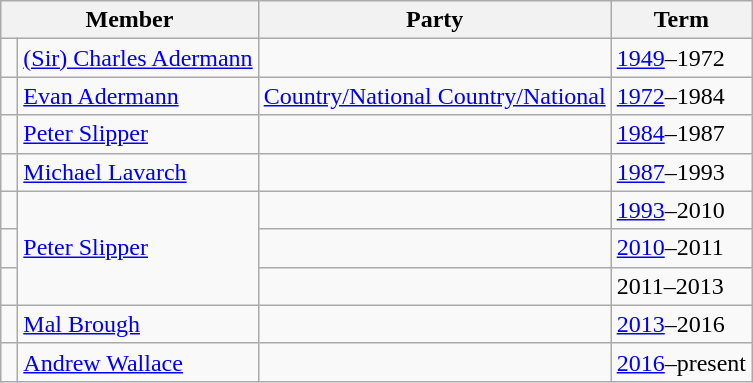<table class="wikitable">
<tr>
<th colspan="2">Member</th>
<th>Party</th>
<th>Term</th>
</tr>
<tr>
<td> </td>
<td><a href='#'>(Sir) Charles Adermann</a></td>
<td></td>
<td><a href='#'>1949</a>–1972</td>
</tr>
<tr>
<td> </td>
<td><a href='#'>Evan Adermann</a></td>
<td><a href='#'>Country/National Country/National</a></td>
<td><a href='#'>1972</a>–1984</td>
</tr>
<tr>
<td> </td>
<td><a href='#'>Peter Slipper</a></td>
<td></td>
<td><a href='#'>1984</a>–1987</td>
</tr>
<tr>
<td> </td>
<td><a href='#'>Michael Lavarch</a></td>
<td></td>
<td><a href='#'>1987</a>–1993</td>
</tr>
<tr>
<td> </td>
<td rowspan="3"><a href='#'>Peter Slipper</a></td>
<td></td>
<td><a href='#'>1993</a>–2010</td>
</tr>
<tr>
<td> </td>
<td></td>
<td><a href='#'>2010</a>–2011</td>
</tr>
<tr>
<td> </td>
<td></td>
<td>2011–2013</td>
</tr>
<tr>
<td> </td>
<td><a href='#'>Mal Brough</a></td>
<td></td>
<td><a href='#'>2013</a>–2016</td>
</tr>
<tr>
<td> </td>
<td><a href='#'>Andrew Wallace</a></td>
<td></td>
<td><a href='#'>2016</a>–present</td>
</tr>
</table>
